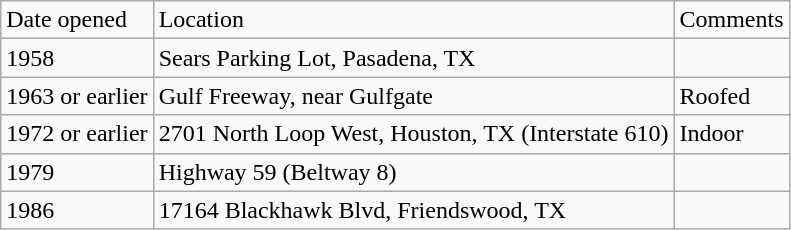<table class="wikitable">
<tr>
<td>Date opened</td>
<td>Location</td>
<td>Comments</td>
</tr>
<tr>
<td>1958</td>
<td>Sears Parking Lot, Pasadena, TX</td>
<td></td>
</tr>
<tr>
<td>1963 or earlier</td>
<td>Gulf Freeway, near Gulfgate</td>
<td>Roofed</td>
</tr>
<tr>
<td>1972 or earlier</td>
<td>2701 North Loop West, Houston, TX (Interstate 610)</td>
<td>Indoor</td>
</tr>
<tr>
<td>1979</td>
<td>Highway 59 (Beltway 8)</td>
<td></td>
</tr>
<tr>
<td>1986</td>
<td>17164 Blackhawk Blvd, Friendswood, TX</td>
<td></td>
</tr>
</table>
